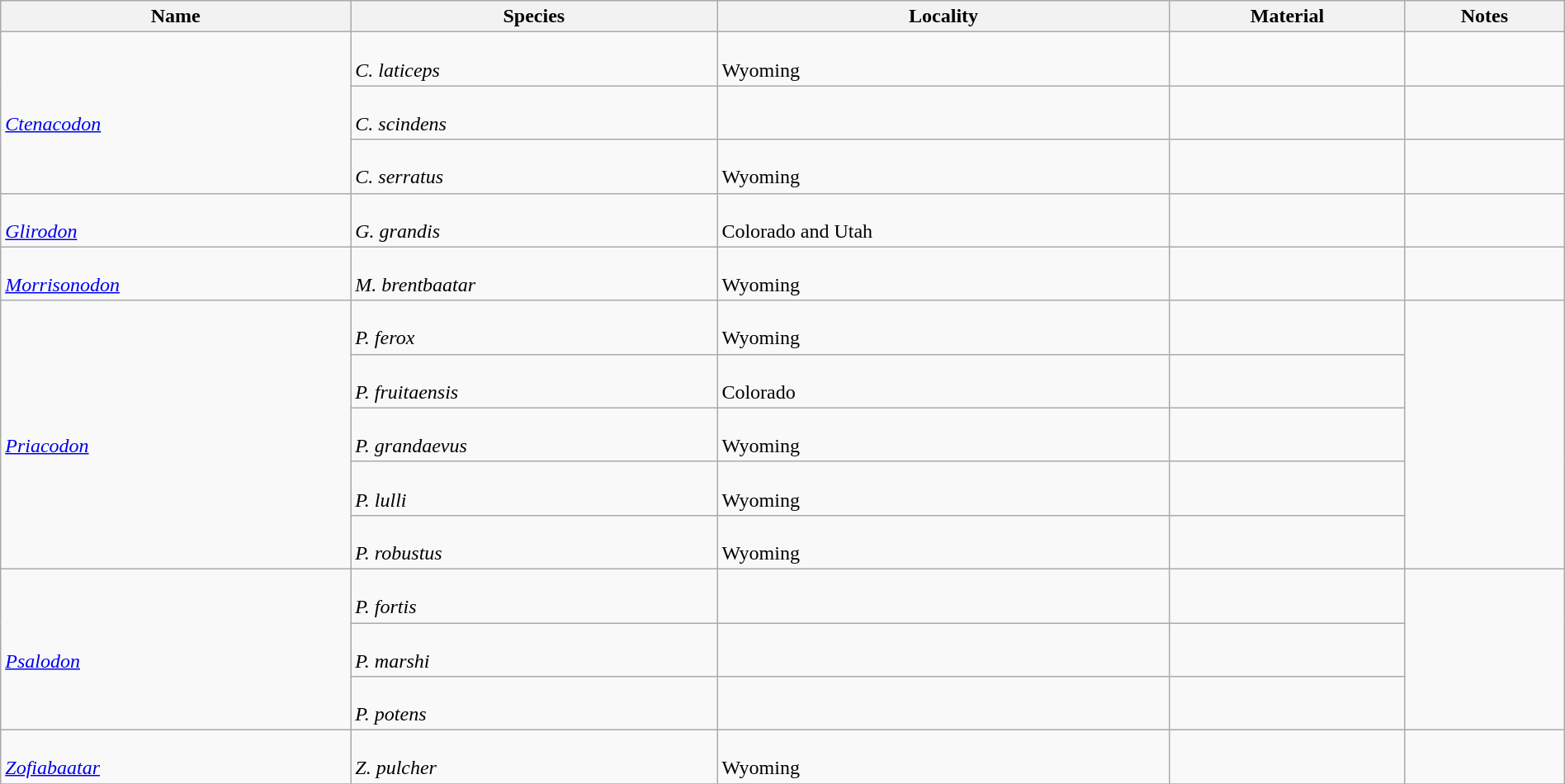<table class="wikitable" align="center" width="100%">
<tr>
<th>Name</th>
<th>Species</th>
<th>Locality</th>
<th>Material</th>
<th>Notes</th>
</tr>
<tr>
<td rowspan=3><br><em><a href='#'>Ctenacodon</a></em></td>
<td><br><em>C. laticeps</em></td>
<td><br>Wyoming</td>
<td></td>
<td></td>
</tr>
<tr>
<td><br><em>C. scindens</em></td>
<td></td>
<td></td>
<td></td>
</tr>
<tr>
<td><br><em>C. serratus</em></td>
<td><br>Wyoming</td>
<td></td>
<td></td>
</tr>
<tr>
<td><br><em><a href='#'>Glirodon</a></em></td>
<td><br><em>G. grandis</em></td>
<td><br>Colorado and Utah</td>
<td></td>
<td></td>
</tr>
<tr>
<td><br><em><a href='#'>Morrisonodon</a></em></td>
<td><br><em>M. brentbaatar</em></td>
<td><br>Wyoming</td>
<td></td>
<td></td>
</tr>
<tr>
<td rowspan=5><br><em><a href='#'>Priacodon</a></em></td>
<td><br><em>P. ferox</em></td>
<td><br>Wyoming</td>
<td></td>
<td rowspan=5></td>
</tr>
<tr>
<td><br><em>P. fruitaensis</em></td>
<td><br>Colorado</td>
<td></td>
</tr>
<tr>
<td><br><em>P. grandaevus</em></td>
<td><br>Wyoming</td>
<td></td>
</tr>
<tr>
<td><br><em>P. lulli</em></td>
<td><br>Wyoming</td>
<td></td>
</tr>
<tr>
<td><br><em>P. robustus</em></td>
<td><br>Wyoming</td>
<td></td>
</tr>
<tr>
<td rowspan=3><br><em><a href='#'>Psalodon</a></em></td>
<td><br><em>P. fortis</em></td>
<td></td>
<td></td>
<td rowspan=3></td>
</tr>
<tr>
<td><br><em>P. marshi</em></td>
<td></td>
<td></td>
</tr>
<tr>
<td><br><em>P. potens</em></td>
<td></td>
<td></td>
</tr>
<tr>
<td><br><em><a href='#'>Zofiabaatar</a></em></td>
<td><br><em>Z. pulcher</em></td>
<td><br>Wyoming</td>
<td></td>
<td></td>
</tr>
<tr>
</tr>
</table>
